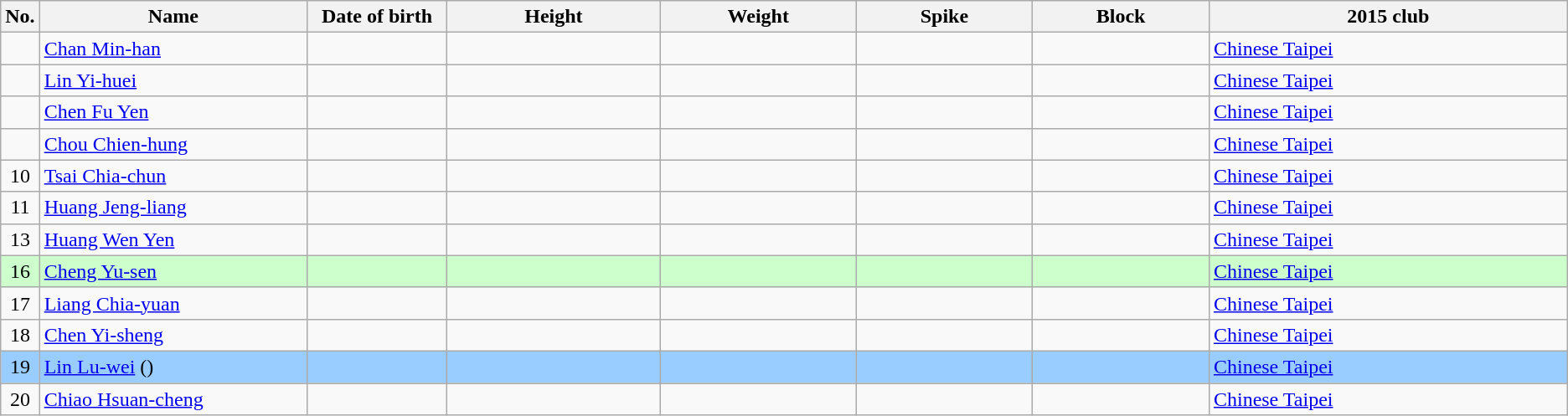<table class="wikitable sortable" style="text-align:center;">
<tr>
<th>No.</th>
<th style="width:14em">Name</th>
<th style="width:7em">Date of birth</th>
<th style="width:11em">Height</th>
<th style="width:10em">Weight</th>
<th style="width:9em">Spike</th>
<th style="width:9em">Block</th>
<th style="width:19em">2015 club</th>
</tr>
<tr>
<td></td>
<td align=left><a href='#'>Chan Min-han</a></td>
<td align=right></td>
<td></td>
<td></td>
<td></td>
<td></td>
<td align=left> <a href='#'>Chinese Taipei</a></td>
</tr>
<tr>
<td></td>
<td align=left><a href='#'>Lin Yi-huei</a></td>
<td align=right></td>
<td></td>
<td></td>
<td></td>
<td></td>
<td align=left> <a href='#'>Chinese Taipei</a></td>
</tr>
<tr>
<td></td>
<td align=left><a href='#'>Chen Fu Yen</a></td>
<td align=right></td>
<td></td>
<td></td>
<td></td>
<td></td>
<td align=left> <a href='#'>Chinese Taipei</a></td>
</tr>
<tr>
<td></td>
<td align=left><a href='#'>Chou Chien-hung</a></td>
<td align=right></td>
<td></td>
<td></td>
<td></td>
<td></td>
<td align=left> <a href='#'>Chinese Taipei</a></td>
</tr>
<tr>
<td>10</td>
<td align=left><a href='#'>Tsai Chia-chun</a></td>
<td align=right></td>
<td></td>
<td></td>
<td></td>
<td></td>
<td align=left> <a href='#'>Chinese Taipei</a></td>
</tr>
<tr>
<td>11</td>
<td align=left><a href='#'>Huang Jeng-liang</a></td>
<td align=right></td>
<td></td>
<td></td>
<td></td>
<td></td>
<td align=left> <a href='#'>Chinese Taipei</a></td>
</tr>
<tr>
<td>13</td>
<td align=left><a href='#'>Huang Wen Yen</a></td>
<td align=right></td>
<td></td>
<td></td>
<td></td>
<td></td>
<td align=left> <a href='#'>Chinese Taipei</a></td>
</tr>
<tr bgcolor=#ccffcc>
<td>16</td>
<td align=left><a href='#'>Cheng Yu-sen</a></td>
<td align=right></td>
<td></td>
<td></td>
<td></td>
<td></td>
<td align=left> <a href='#'>Chinese Taipei</a></td>
</tr>
<tr>
<td>17</td>
<td align=left><a href='#'>Liang Chia-yuan</a></td>
<td align=right></td>
<td></td>
<td></td>
<td></td>
<td></td>
<td align=left> <a href='#'>Chinese Taipei</a></td>
</tr>
<tr>
<td>18</td>
<td align=left><a href='#'>Chen Yi-sheng</a></td>
<td align=right></td>
<td></td>
<td></td>
<td></td>
<td></td>
<td align=left> <a href='#'>Chinese Taipei</a></td>
</tr>
<tr bgcolor=#9acdff>
<td>19</td>
<td align=left><a href='#'>Lin Lu-wei</a> ()</td>
<td align=right></td>
<td></td>
<td></td>
<td></td>
<td></td>
<td align=left> <a href='#'>Chinese Taipei</a></td>
</tr>
<tr>
<td>20</td>
<td align=left><a href='#'>Chiao Hsuan-cheng</a></td>
<td align=right></td>
<td></td>
<td></td>
<td></td>
<td></td>
<td align=left> <a href='#'>Chinese Taipei</a></td>
</tr>
</table>
